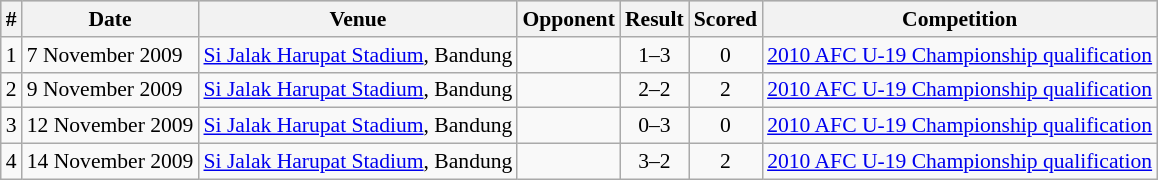<table class="wikitable" style="font-size:90%; text-align: left;">
<tr bgcolor="#CCCCCC" align="center">
<th>#</th>
<th>Date</th>
<th>Venue</th>
<th>Opponent</th>
<th>Result</th>
<th>Scored</th>
<th>Competition</th>
</tr>
<tr>
<td>1</td>
<td>7 November 2009</td>
<td><a href='#'>Si Jalak Harupat Stadium</a>, Bandung</td>
<td></td>
<td align=center>1–3</td>
<td align=center>0</td>
<td><a href='#'>2010 AFC U-19 Championship qualification</a></td>
</tr>
<tr>
<td>2</td>
<td>9 November 2009</td>
<td><a href='#'>Si Jalak Harupat Stadium</a>, Bandung</td>
<td></td>
<td align=center>2–2</td>
<td align=center>2</td>
<td><a href='#'>2010 AFC U-19 Championship qualification</a></td>
</tr>
<tr>
<td>3</td>
<td>12 November 2009</td>
<td><a href='#'>Si Jalak Harupat Stadium</a>, Bandung</td>
<td></td>
<td align=center>0–3</td>
<td align=center>0</td>
<td><a href='#'>2010 AFC U-19 Championship qualification</a></td>
</tr>
<tr>
<td>4</td>
<td>14 November 2009</td>
<td><a href='#'>Si Jalak Harupat Stadium</a>, Bandung</td>
<td></td>
<td align=center>3–2</td>
<td align=center>2</td>
<td><a href='#'>2010 AFC U-19 Championship qualification</a></td>
</tr>
</table>
